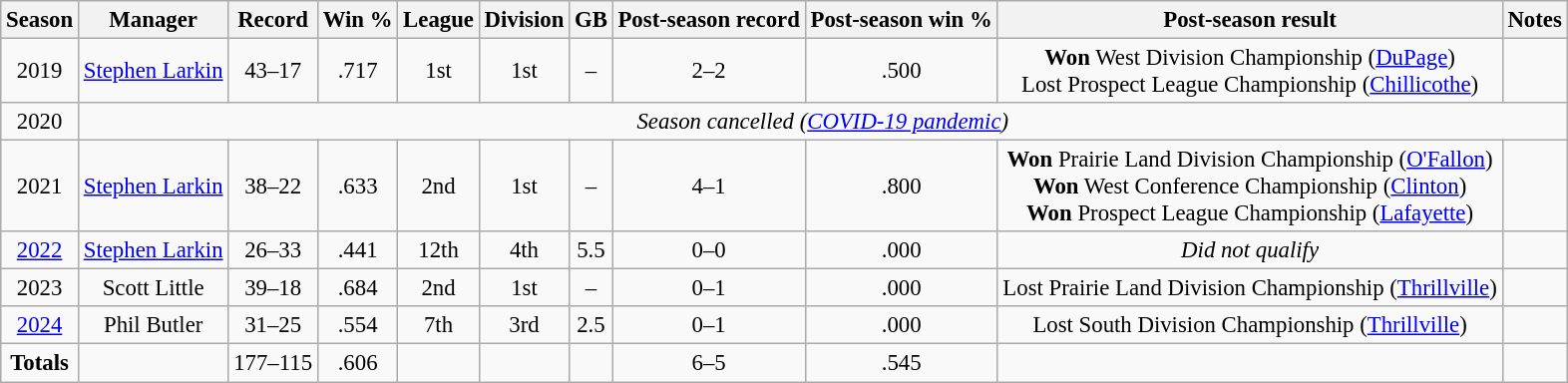<table class="wikitable sortable" style="font-size: 95%; text-align:center;">
<tr>
<th>Season</th>
<th>Manager</th>
<th>Record</th>
<th>Win %</th>
<th>League</th>
<th>Division</th>
<th>GB</th>
<th>Post-season record</th>
<th>Post-season win %</th>
<th>Post-season result</th>
<th>Notes</th>
</tr>
<tr>
<td>2019</td>
<td><a href='#'>Stephen Larkin</a></td>
<td>43–17</td>
<td>.717</td>
<td>1st</td>
<td>1st</td>
<td>–</td>
<td>2–2</td>
<td>.500</td>
<td><strong>Won</strong> West Division Championship (<a href='#'>DuPage</a>)<br> Lost Prospect League Championship (<a href='#'>Chillicothe</a>)</td>
<td></td>
</tr>
<tr>
<td>2020</td>
<td colspan="10"><em>Season cancelled (<a href='#'>COVID-19 pandemic</a>)</em></td>
</tr>
<tr>
<td>2021</td>
<td><a href='#'>Stephen Larkin</a></td>
<td>38–22</td>
<td>.633</td>
<td>2nd</td>
<td>1st</td>
<td>–</td>
<td>4–1</td>
<td>.800</td>
<td><strong>Won</strong> Prairie Land Division Championship (<a href='#'>O'Fallon</a>)<br> <strong>Won</strong> West Conference Championship (<a href='#'>Clinton</a>)<br> <strong>Won</strong> Prospect League Championship (<a href='#'>Lafayette</a>)</td>
<td></td>
</tr>
<tr>
<td><a href='#'>2022</a></td>
<td><a href='#'>Stephen Larkin</a></td>
<td>26–33</td>
<td>.441</td>
<td>12th</td>
<td>4th</td>
<td>5.5</td>
<td>0–0</td>
<td>.000</td>
<td><em>Did not qualify</em></td>
<td></td>
</tr>
<tr>
<td>2023</td>
<td>Scott Little</td>
<td>39–18</td>
<td>.684</td>
<td>2nd</td>
<td>1st</td>
<td>–</td>
<td>0–1</td>
<td>.000</td>
<td>Lost Prairie Land Division Championship (<a href='#'>Thrillville</a>)</td>
<td></td>
</tr>
<tr>
<td><a href='#'>2024</a></td>
<td>Phil Butler</td>
<td>31–25</td>
<td>.554</td>
<td>7th</td>
<td>3rd</td>
<td>2.5</td>
<td>0–1</td>
<td>.000</td>
<td>Lost South Division Championship (<a href='#'>Thrillville</a>)</td>
<td></td>
</tr>
<tr>
<td><strong>Totals</strong></td>
<td></td>
<td>177–115</td>
<td>.606</td>
<td></td>
<td></td>
<td></td>
<td>6–5</td>
<td>.545</td>
<td></td>
<td></td>
</tr>
</table>
